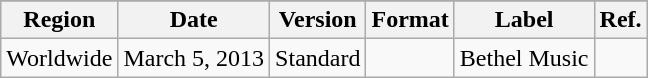<table class="wikitable plainrowheaders">
<tr>
</tr>
<tr>
<th scope="col">Region</th>
<th scope="col">Date</th>
<th scope="col">Version</th>
<th scope="col">Format</th>
<th scope="col">Label</th>
<th scope="col">Ref.</th>
</tr>
<tr>
<td>Worldwide</td>
<td>March 5, 2013</td>
<td>Standard</td>
<td></td>
<td>Bethel Music</td>
<td></td>
</tr>
</table>
